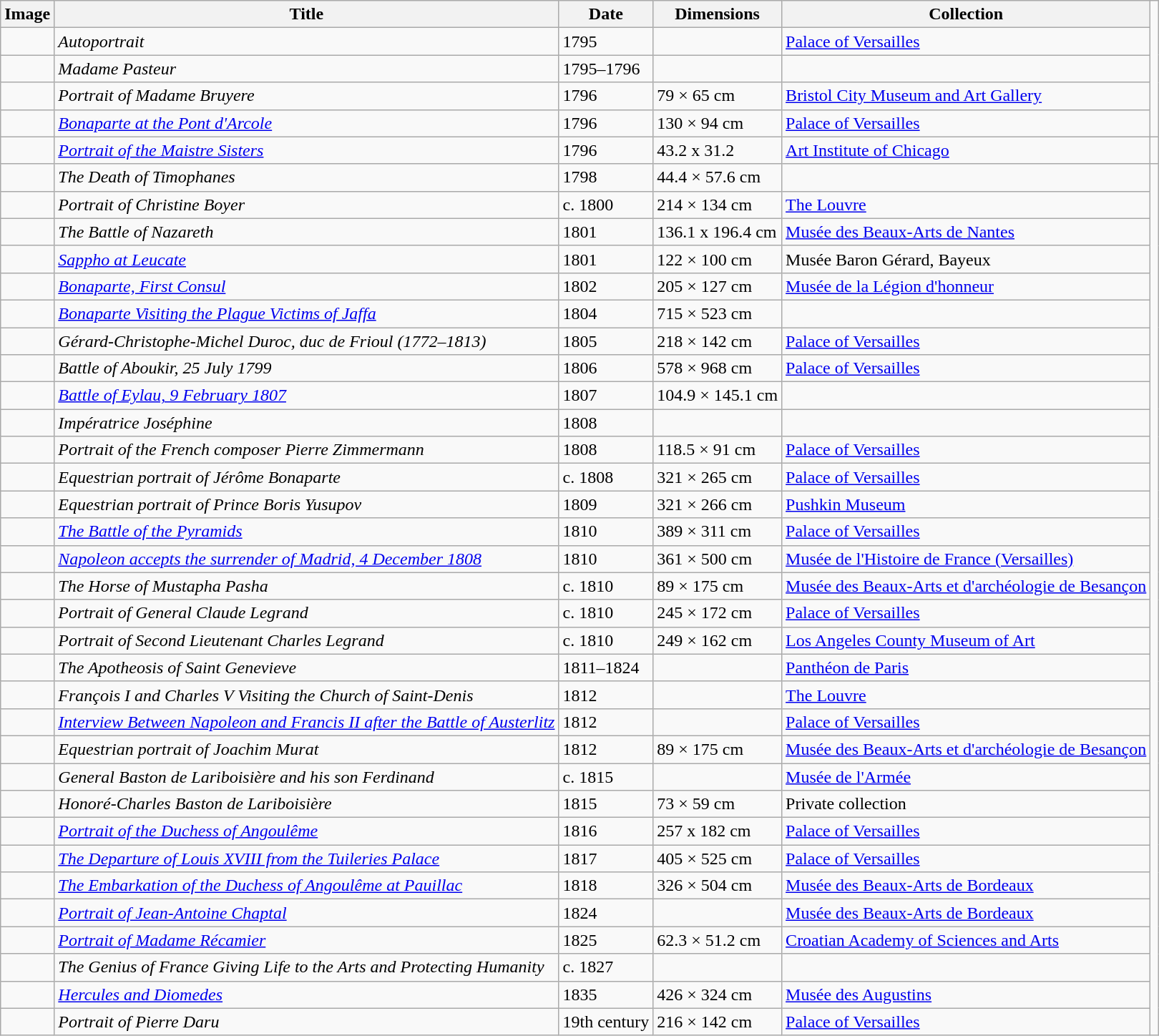<table class="wikitable sortable">
<tr>
<th scope="col">Image</th>
<th scope="col">Title</th>
<th scope="col">Date</th>
<th scope="col">Dimensions</th>
<th scope="col">Collection</th>
</tr>
<tr>
<td></td>
<td><em>Autoportrait</em></td>
<td>1795</td>
<td></td>
<td><a href='#'>Palace of Versailles</a></td>
</tr>
<tr>
<td></td>
<td><em>Madame Pasteur</em></td>
<td>1795–1796</td>
<td></td>
<td></td>
</tr>
<tr>
<td></td>
<td><em>Portrait of Madame Bruyere</em></td>
<td>1796</td>
<td>79 × 65 cm</td>
<td><a href='#'>Bristol City Museum and Art Gallery</a></td>
</tr>
<tr>
<td></td>
<td><em><a href='#'>Bonaparte at the Pont d'Arcole</a></em></td>
<td>1796</td>
<td>130 × 94 cm</td>
<td><a href='#'>Palace of Versailles</a></td>
</tr>
<tr>
<td></td>
<td><em><a href='#'>Portrait of the Maistre Sisters</a></em></td>
<td>1796</td>
<td>43.2 x 31.2</td>
<td><a href='#'>Art Institute of Chicago</a></td>
<td></td>
</tr>
<tr>
<td></td>
<td><em>The Death of Timophanes</em></td>
<td>1798</td>
<td>44.4 × 57.6 cm</td>
<td></td>
</tr>
<tr>
<td></td>
<td><em>Portrait of Christine Boyer</em></td>
<td>c. 1800</td>
<td>214 × 134 cm</td>
<td><a href='#'>The Louvre</a></td>
</tr>
<tr>
<td></td>
<td><em>The Battle of Nazareth</em></td>
<td>1801</td>
<td>136.1 x 196.4 cm</td>
<td><a href='#'>Musée des Beaux-Arts de Nantes</a></td>
</tr>
<tr>
<td></td>
<td><em><a href='#'>Sappho at Leucate</a></em></td>
<td>1801</td>
<td>122 × 100 cm</td>
<td>Musée Baron Gérard, Bayeux</td>
</tr>
<tr>
<td></td>
<td><em><a href='#'>Bonaparte, First Consul</a></em></td>
<td>1802</td>
<td>205 × 127 cm</td>
<td><a href='#'>Musée de la Légion d'honneur</a></td>
</tr>
<tr>
<td></td>
<td><em><a href='#'>Bonaparte Visiting the Plague Victims of Jaffa</a></em></td>
<td>1804</td>
<td>715 × 523 cm</td>
<td></td>
</tr>
<tr>
<td></td>
<td><em>Gérard-Christophe-Michel Duroc, duc de Frioul (1772–1813)</em></td>
<td>1805</td>
<td>218 × 142 cm</td>
<td><a href='#'>Palace of Versailles</a></td>
</tr>
<tr>
<td></td>
<td><em>Battle of Aboukir, 25 July 1799</em></td>
<td>1806</td>
<td>578 × 968 cm</td>
<td><a href='#'>Palace of Versailles</a></td>
</tr>
<tr>
<td></td>
<td><em><a href='#'>Battle of Eylau, 9 February 1807</a></em></td>
<td>1807</td>
<td>104.9 × 145.1 cm</td>
<td></td>
</tr>
<tr>
<td></td>
<td><em>Impératrice Joséphine</em></td>
<td>1808</td>
<td></td>
<td></td>
</tr>
<tr>
<td></td>
<td><em>Portrait of the French composer Pierre Zimmermann</em></td>
<td>1808</td>
<td>118.5 × 91 cm</td>
<td><a href='#'>Palace of Versailles</a></td>
</tr>
<tr>
<td></td>
<td><em>Equestrian portrait of Jérôme Bonaparte</em></td>
<td>c. 1808</td>
<td>321 × 265 cm</td>
<td><a href='#'>Palace of Versailles</a></td>
</tr>
<tr>
<td></td>
<td><em>Equestrian portrait of Prince Boris Yusupov</em></td>
<td>1809</td>
<td>321 × 266 cm</td>
<td><a href='#'>Pushkin Museum</a></td>
</tr>
<tr>
<td></td>
<td><em><a href='#'>The Battle of the Pyramids</a></em></td>
<td>1810</td>
<td>389 × 311 cm</td>
<td><a href='#'>Palace of Versailles</a></td>
</tr>
<tr>
<td></td>
<td><em><a href='#'>Napoleon accepts the surrender of Madrid, 4 December 1808</a></em></td>
<td>1810</td>
<td>361 × 500 cm</td>
<td><a href='#'>Musée de l'Histoire de France (Versailles)</a></td>
</tr>
<tr>
<td></td>
<td><em>The Horse of Mustapha Pasha</em></td>
<td>c. 1810</td>
<td>89 × 175 cm</td>
<td><a href='#'>Musée des Beaux-Arts et d'archéologie de Besançon</a></td>
</tr>
<tr>
<td></td>
<td><em>Portrait of General Claude Legrand</em></td>
<td>c. 1810</td>
<td>245 × 172 cm</td>
<td><a href='#'>Palace of Versailles</a></td>
</tr>
<tr>
<td></td>
<td><em>Portrait of Second Lieutenant Charles Legrand</em></td>
<td>c. 1810</td>
<td>249 × 162 cm</td>
<td><a href='#'>Los Angeles County Museum of Art</a></td>
</tr>
<tr>
<td></td>
<td><em>The Apotheosis of Saint Genevieve</em></td>
<td>1811–1824</td>
<td></td>
<td><a href='#'>Panthéon de Paris</a></td>
</tr>
<tr>
<td></td>
<td><em>François I and Charles V Visiting the Church of Saint-Denis</em></td>
<td>1812</td>
<td></td>
<td><a href='#'>The Louvre</a></td>
</tr>
<tr>
<td></td>
<td><em><a href='#'>Interview Between Napoleon and Francis II after the Battle of Austerlitz</a></em></td>
<td>1812</td>
<td></td>
<td><a href='#'>Palace of Versailles</a></td>
</tr>
<tr>
<td></td>
<td><em>Equestrian portrait of Joachim Murat</em></td>
<td>1812</td>
<td>89 × 175 cm</td>
<td><a href='#'>Musée des Beaux-Arts et d'archéologie de Besançon</a></td>
</tr>
<tr>
<td></td>
<td><em>General Baston de Lariboisière and his son Ferdinand</em></td>
<td>c. 1815</td>
<td></td>
<td><a href='#'>Musée de l'Armée</a></td>
</tr>
<tr>
<td></td>
<td><em>Honoré-Charles Baston de Lariboisière</em></td>
<td>1815</td>
<td>73 × 59 cm</td>
<td>Private collection</td>
</tr>
<tr>
<td></td>
<td><em><a href='#'>Portrait of the Duchess of Angoulême</a></em></td>
<td>1816</td>
<td>257 x 182 cm</td>
<td><a href='#'>Palace of Versailles</a></td>
</tr>
<tr>
<td></td>
<td><em><a href='#'>The Departure of Louis XVIII from the Tuileries Palace</a></em></td>
<td>1817</td>
<td>405 × 525 cm</td>
<td><a href='#'>Palace of Versailles</a></td>
</tr>
<tr>
<td></td>
<td><em><a href='#'>The Embarkation of the Duchess of Angoulême at Pauillac</a></em></td>
<td>1818</td>
<td>326 × 504 cm</td>
<td><a href='#'>Musée des Beaux-Arts de Bordeaux</a></td>
</tr>
<tr>
<td></td>
<td><em><a href='#'>Portrait of Jean-Antoine Chaptal</a></em></td>
<td>1824</td>
<td></td>
<td><a href='#'>Musée des Beaux-Arts de Bordeaux</a></td>
</tr>
<tr>
<td></td>
<td><em><a href='#'>Portrait of Madame Récamier</a></em></td>
<td>1825</td>
<td>62.3 × 51.2 cm</td>
<td><a href='#'>Croatian Academy of Sciences and Arts</a></td>
</tr>
<tr>
<td></td>
<td><em>The Genius of France Giving Life to the Arts and Protecting Humanity</em></td>
<td>c. 1827</td>
<td></td>
<td></td>
</tr>
<tr>
<td></td>
<td><em><a href='#'>Hercules and Diomedes</a></em></td>
<td>1835</td>
<td>426 × 324 cm</td>
<td><a href='#'>Musée des Augustins</a></td>
</tr>
<tr>
<td></td>
<td><em>Portrait of Pierre Daru</em></td>
<td>19th century</td>
<td>216 × 142 cm</td>
<td><a href='#'>Palace of Versailles</a></td>
</tr>
</table>
